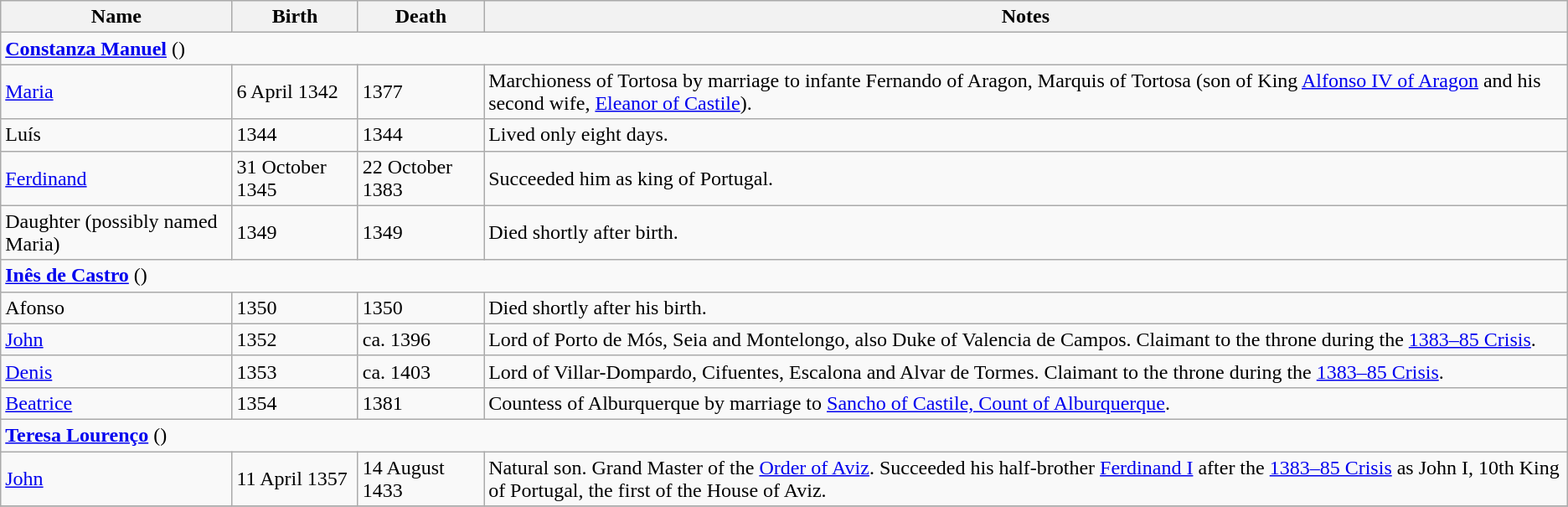<table class="wikitable">
<tr>
<th>Name</th>
<th>Birth</th>
<th>Death</th>
<th>Notes</th>
</tr>
<tr>
<td colspan=4><strong><a href='#'>Constanza Manuel</a></strong> ()</td>
</tr>
<tr>
<td><a href='#'>Maria</a></td>
<td>6 April 1342</td>
<td>1377</td>
<td>Marchioness of Tortosa by marriage to infante Fernando of Aragon, Marquis of Tortosa (son of King <a href='#'>Alfonso IV of Aragon</a> and his second wife, <a href='#'>Eleanor of Castile</a>).</td>
</tr>
<tr>
<td>Luís</td>
<td>1344</td>
<td>1344</td>
<td>Lived only eight days.</td>
</tr>
<tr>
<td><a href='#'>Ferdinand</a></td>
<td>31 October 1345</td>
<td>22 October 1383</td>
<td>Succeeded him as king of Portugal.</td>
</tr>
<tr>
<td>Daughter (possibly named Maria)</td>
<td>1349</td>
<td>1349</td>
<td>Died shortly after birth.</td>
</tr>
<tr>
<td colspan=4><strong><a href='#'>Inês de Castro</a></strong> ()</td>
</tr>
<tr>
<td>Afonso</td>
<td>1350</td>
<td>1350</td>
<td>Died shortly after his birth.</td>
</tr>
<tr>
<td><a href='#'>John</a></td>
<td>1352</td>
<td>ca. 1396</td>
<td>Lord of Porto de Mós, Seia and Montelongo, also Duke of Valencia de Campos. Claimant to the throne during the <a href='#'>1383–85 Crisis</a>.</td>
</tr>
<tr>
<td><a href='#'>Denis</a></td>
<td>1353</td>
<td>ca. 1403</td>
<td>Lord of Villar-Dompardo, Cifuentes, Escalona and Alvar de Tormes. Claimant to the throne during the <a href='#'>1383–85 Crisis</a>.</td>
</tr>
<tr>
<td><a href='#'>Beatrice</a></td>
<td>1354</td>
<td>1381</td>
<td>Countess of Alburquerque by marriage to <a href='#'>Sancho of Castile, Count of Alburquerque</a>.</td>
</tr>
<tr>
<td colspan=4><strong><a href='#'>Teresa Lourenço</a></strong> ()</td>
</tr>
<tr>
<td><a href='#'>John</a></td>
<td>11 April 1357</td>
<td>14 August 1433</td>
<td>Natural son. Grand Master of the <a href='#'>Order of Aviz</a>. Succeeded his half-brother <a href='#'>Ferdinand I</a> after the <a href='#'>1383–85 Crisis</a> as John I, 10th King of Portugal, the first of the House of Aviz.</td>
</tr>
<tr>
</tr>
</table>
